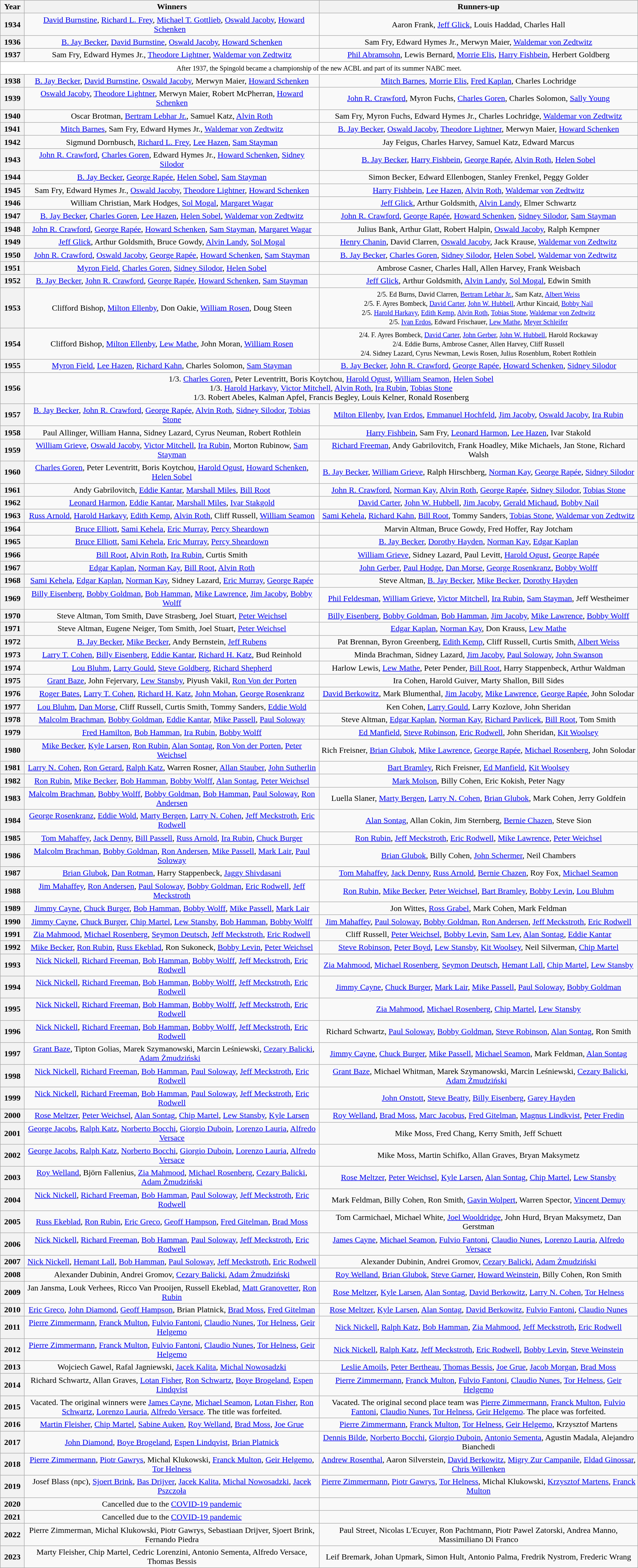<table class="sortable wikitable" style="text-align:center">
<tr>
<th>Year</th>
<th>Winners</th>
<th>Runners-up</th>
</tr>
<tr>
<th> 1934 </th>
<td>  <a href='#'>David Burnstine</a>, <a href='#'>Richard L. Frey</a>, <a href='#'>Michael T. Gottlieb</a>, <a href='#'>Oswald Jacoby</a>, <a href='#'>Howard Schenken</a>  </td>
<td>Aaron Frank, <a href='#'>Jeff Glick</a>, Louis Haddad, Charles Hall</td>
</tr>
<tr>
<th>1936</th>
<td><a href='#'>B. Jay Becker</a>, <a href='#'>David Burnstine</a>, <a href='#'>Oswald Jacoby</a>, <a href='#'>Howard Schenken</a></td>
<td>Sam Fry, Edward Hymes Jr., Merwyn Maier, <a href='#'>Waldemar von Zedtwitz</a></td>
</tr>
<tr>
<th>1937</th>
<td>Sam Fry, Edward Hymes Jr., <a href='#'>Theodore Lightner</a>, <a href='#'>Waldemar von Zedtwitz</a></td>
<td>  <a href='#'>Phil Abramsohn</a>, Lewis Bernard, <a href='#'>Morrie Elis</a>, <a href='#'>Harry Fishbein</a>, Herbert Goldberg  </td>
</tr>
<tr>
<td colspan=3 bgcolor=FFFFFF><small>After 1937, the Spingold became a championship of the new ACBL and part of its summer NABC meet.</small></td>
</tr>
<tr>
<th> 1938 </th>
<td><a href='#'>B. Jay Becker</a>, <a href='#'>David Burnstine</a>, <a href='#'>Oswald Jacoby</a>, Merwyn Maier, <a href='#'>Howard Schenken</a></td>
<td><a href='#'>Mitch Barnes</a>, <a href='#'>Morrie Elis</a>, <a href='#'>Fred Kaplan</a>, Charles Lochridge</td>
</tr>
<tr>
<th>1939</th>
<td><a href='#'>Oswald Jacoby</a>, <a href='#'>Theodore Lightner</a>, Merwyn Maier, Robert McPherran, <a href='#'>Howard Schenken</a></td>
<td><a href='#'>John R. Crawford</a>, Myron Fuchs, <a href='#'>Charles Goren</a>, Charles Solomon, <a href='#'>Sally Young</a></td>
</tr>
<tr>
<th>1940</th>
<td>Oscar Brotman, <a href='#'>Bertram Lebhar Jr.</a>, Samuel Katz, <a href='#'>Alvin Roth</a></td>
<td>Sam Fry, Myron Fuchs, Edward Hymes Jr., Charles Lochridge, <a href='#'>Waldemar von Zedtwitz</a></td>
</tr>
<tr>
<th>1941</th>
<td><a href='#'>Mitch Barnes</a>, Sam Fry, Edward Hymes Jr., <a href='#'>Waldemar von Zedtwitz</a></td>
<td><a href='#'>B. Jay Becker</a>, <a href='#'>Oswald Jacoby</a>, <a href='#'>Theodore Lightner</a>, Merwyn Maier, <a href='#'>Howard Schenken</a></td>
</tr>
<tr>
<th>1942</th>
<td>Sigmund Dornbusch, <a href='#'>Richard L. Frey</a>, <a href='#'>Lee Hazen</a>, <a href='#'>Sam Stayman</a></td>
<td>Jay Feigus, Charles Harvey, Samuel Katz, Edward Marcus</td>
</tr>
<tr>
<th>1943</th>
<td><a href='#'>John R. Crawford</a>, <a href='#'>Charles Goren</a>, Edward Hymes Jr., <a href='#'>Howard Schenken</a>, <a href='#'>Sidney Silodor</a></td>
<td><a href='#'>B. Jay Becker</a>, <a href='#'>Harry Fishbein</a>, <a href='#'>George Rapée</a>, <a href='#'>Alvin Roth</a>, <a href='#'>Helen Sobel</a></td>
</tr>
<tr>
<th>1944</th>
<td><a href='#'>B. Jay Becker</a>, <a href='#'>George Rapée</a>, <a href='#'>Helen Sobel</a>, <a href='#'>Sam Stayman</a></td>
<td>Simon Becker, Edward Ellenbogen, Stanley Frenkel, Peggy Golder</td>
</tr>
<tr>
<th>1945</th>
<td>Sam Fry, Edward Hymes Jr., <a href='#'>Oswald Jacoby</a>, <a href='#'>Theodore Lightner</a>, <a href='#'>Howard Schenken</a></td>
<td><a href='#'>Harry Fishbein</a>, <a href='#'>Lee Hazen</a>, <a href='#'>Alvin Roth</a>, <a href='#'>Waldemar von Zedtwitz</a></td>
</tr>
<tr>
<th>1946</th>
<td>William Christian, Mark Hodges, <a href='#'>Sol Mogal</a>, <a href='#'>Margaret Wagar</a></td>
<td><a href='#'>Jeff Glick</a>, Arthur Goldsmith, <a href='#'>Alvin Landy</a>, Elmer Schwartz</td>
</tr>
<tr>
<th>1947</th>
<td><a href='#'>B. Jay Becker</a>, <a href='#'>Charles Goren</a>, <a href='#'>Lee Hazen</a>, <a href='#'>Helen Sobel</a>, <a href='#'>Waldemar von Zedtwitz</a></td>
<td><a href='#'>John R. Crawford</a>, <a href='#'>George Rapée</a>, <a href='#'>Howard Schenken</a>, <a href='#'>Sidney Silodor</a>, <a href='#'>Sam Stayman</a></td>
</tr>
<tr>
<th>1948</th>
<td><a href='#'>John R. Crawford</a>, <a href='#'>George Rapée</a>, <a href='#'>Howard Schenken</a>, <a href='#'>Sam Stayman</a>, <a href='#'>Margaret Wagar</a></td>
<td>Julius Bank, Arthur Glatt, Robert Halpin, <a href='#'>Oswald Jacoby</a>, Ralph Kempner</td>
</tr>
<tr>
<th>1949</th>
<td><a href='#'>Jeff Glick</a>, Arthur Goldsmith, Bruce Gowdy, <a href='#'>Alvin Landy</a>, <a href='#'>Sol Mogal</a></td>
<td><a href='#'>Henry Chanin</a>, David Clarren, <a href='#'>Oswald Jacoby</a>, Jack Krause, <a href='#'>Waldemar von Zedtwitz</a></td>
</tr>
<tr>
<th>1950</th>
<td><a href='#'>John R. Crawford</a>, <a href='#'>Oswald Jacoby</a>, <a href='#'>George Rapée</a>, <a href='#'>Howard Schenken</a>, <a href='#'>Sam Stayman</a></td>
<td><a href='#'>B. Jay Becker</a>, <a href='#'>Charles Goren</a>, <a href='#'>Sidney Silodor</a>, <a href='#'>Helen Sobel</a>, <a href='#'>Waldemar von Zedtwitz</a></td>
</tr>
<tr>
<th>1951</th>
<td><a href='#'>Myron Field</a>, <a href='#'>Charles Goren</a>, <a href='#'>Sidney Silodor</a>, <a href='#'>Helen Sobel</a></td>
<td>Ambrose Casner, Charles Hall, Allen Harvey, Frank Weisbach</td>
</tr>
<tr>
<th>1952</th>
<td><a href='#'>B. Jay Becker</a>, <a href='#'>John R. Crawford</a>, <a href='#'>George Rapée</a>, <a href='#'>Howard Schenken</a>, <a href='#'>Sam Stayman</a></td>
<td><a href='#'>Jeff Glick</a>, Arthur Goldsmith, <a href='#'>Alvin Landy</a>, <a href='#'>Sol Mogal</a>, Edwin Smith</td>
</tr>
<tr>
<th>1953</th>
<td>Clifford Bishop, <a href='#'>Milton Ellenby</a>, Don Oakie, <a href='#'>William Rosen</a>, Doug Steen</td>
<td><small>2/5. Ed Burns, David Clarren, <a href='#'>Bertram Lebhar Jr.</a>, Sam Katz, <a href='#'>Albert Weiss</a> <br>2/5. F. Ayres Bombeck, <a href='#'>David Carter</a>, <a href='#'>John W. Hubbell</a>, Arthur Kincaid, <a href='#'>Bobby Nail</a> <br>2/5. <a href='#'>Harold Harkavy</a>, <a href='#'>Edith Kemp</a>, <a href='#'>Alvin Roth</a>, <a href='#'>Tobias Stone</a>, <a href='#'>Waldemar von Zedtwitz</a> <br>2/5. <a href='#'>Ivan Erdos</a>, Edward Frischauer, <a href='#'>Lew Mathe</a>, <a href='#'>Meyer Schleifer</a></small></td>
</tr>
<tr>
<th>1954</th>
<td>Clifford Bishop, <a href='#'>Milton Ellenby</a>, <a href='#'>Lew Mathe</a>, John Moran, <a href='#'>William Rosen</a></td>
<td><small>2/4. F. Ayres Bombeck, <a href='#'>David Carter</a>, <a href='#'>John Gerber</a>, <a href='#'>John W. Hubbell</a>, Harold Rockaway <br>2/4. Eddie Burns, Ambrose Casner, Allen Harvey, Cliff Russell <br>2/4. Sidney Lazard, Cyrus Newman, Lewis Rosen, Julius Rosenblum, Robert Rothlein</small></td>
</tr>
<tr>
<th>1955</th>
<td><a href='#'>Myron Field</a>, <a href='#'>Lee Hazen</a>, <a href='#'>Richard Kahn</a>, Charles Solomon, <a href='#'>Sam Stayman</a></td>
<td><a href='#'>B. Jay Becker</a>, <a href='#'>John R. Crawford</a>, <a href='#'>George Rapée</a>, <a href='#'>Howard Schenken</a>, <a href='#'>Sidney Silodor</a></td>
</tr>
<tr>
<th>1956</th>
<td colspan=2>1/3. <a href='#'>Charles Goren</a>, Peter Leventritt, Boris Koytchou, <a href='#'>Harold Ogust</a>, <a href='#'>William Seamon</a>, <a href='#'>Helen Sobel</a> <br>1/3. <a href='#'>Harold Harkavy</a>, <a href='#'>Victor Mitchell</a>, <a href='#'>Alvin Roth</a>, <a href='#'>Ira Rubin</a>, <a href='#'>Tobias Stone</a> <br>1/3. Robert Abeles, Kalman Apfel, Francis Begley, Louis Kelner, Ronald Rosenberg</td>
</tr>
<tr>
<th>1957</th>
<td><a href='#'>B. Jay Becker</a>, <a href='#'>John R. Crawford</a>, <a href='#'>George Rapée</a>, <a href='#'>Alvin Roth</a>, <a href='#'>Sidney Silodor</a>, <a href='#'>Tobias Stone</a></td>
<td><a href='#'>Milton Ellenby</a>, <a href='#'>Ivan Erdos</a>, <a href='#'>Emmanuel Hochfeld</a>, <a href='#'>Jim Jacoby</a>, <a href='#'>Oswald Jacoby</a>, <a href='#'>Ira Rubin</a></td>
</tr>
<tr>
<th>1958</th>
<td>Paul Allinger, William Hanna, Sidney Lazard, Cyrus Neuman, Robert Rothlein</td>
<td><a href='#'>Harry Fishbein</a>, Sam Fry, <a href='#'>Leonard Harmon</a>, <a href='#'>Lee Hazen</a>, Ivar Stakold</td>
</tr>
<tr>
<th>1959</th>
<td><a href='#'>William Grieve</a>, <a href='#'>Oswald Jacoby</a>, <a href='#'>Victor Mitchell</a>, <a href='#'>Ira Rubin</a>, Morton Rubinow, <a href='#'>Sam Stayman</a></td>
<td><a href='#'>Richard Freeman</a>, Andy Gabrilovitch, Frank Hoadley, Mike Michaels, Jan Stone, Richard Walsh</td>
</tr>
<tr>
<th>1960</th>
<td><a href='#'>Charles Goren</a>, Peter Leventritt, Boris Koytchou, <a href='#'>Harold Ogust</a>, <a href='#'>Howard Schenken</a>, <a href='#'>Helen Sobel</a></td>
<td><a href='#'>B. Jay Becker</a>, <a href='#'>William Grieve</a>, Ralph Hirschberg, <a href='#'>Norman Kay</a>, <a href='#'>George Rapée</a>, <a href='#'>Sidney Silodor</a></td>
</tr>
<tr>
<th>1961</th>
<td>Andy Gabrilovitch, <a href='#'>Eddie Kantar</a>, <a href='#'>Marshall Miles</a>, <a href='#'>Bill Root</a></td>
<td><a href='#'>John R. Crawford</a>, <a href='#'>Norman Kay</a>, <a href='#'>Alvin Roth</a>, <a href='#'>George Rapée</a>, <a href='#'>Sidney Silodor</a>, <a href='#'>Tobias Stone</a></td>
</tr>
<tr>
<th>1962</th>
<td><a href='#'>Leonard Harmon</a>, <a href='#'>Eddie Kantar</a>, <a href='#'>Marshall Miles</a>, <a href='#'>Ivar Stakgold</a></td>
<td><a href='#'>David Carter</a>, <a href='#'>John W. Hubbell</a>, <a href='#'>Jim Jacoby</a>, <a href='#'>Gerald Michaud</a>, <a href='#'>Bobby Nail</a></td>
</tr>
<tr>
<th>1963</th>
<td><a href='#'>Russ Arnold</a>, <a href='#'>Harold Harkavy</a>, <a href='#'>Edith Kemp</a>, <a href='#'>Alvin Roth</a>, Cliff Russell, <a href='#'>William Seamon</a></td>
<td><a href='#'>Sami Kehela</a>, <a href='#'>Richard Kahn</a>, <a href='#'>Bill Root</a>, Tommy Sanders, <a href='#'>Tobias Stone</a>, <a href='#'>Waldemar von Zedtwitz</a></td>
</tr>
<tr>
<th>1964</th>
<td><a href='#'>Bruce Elliott</a>, <a href='#'>Sami Kehela</a>, <a href='#'>Eric Murray</a>, <a href='#'>Percy Sheardown</a></td>
<td>Marvin Altman, Bruce Gowdy, Fred Hoffer, Ray Jotcham</td>
</tr>
<tr>
<th>1965</th>
<td><a href='#'>Bruce Elliott</a>, <a href='#'>Sami Kehela</a>, <a href='#'>Eric Murray</a>, <a href='#'>Percy Sheardown</a></td>
<td><a href='#'>B. Jay Becker</a>, <a href='#'>Dorothy Hayden</a>, <a href='#'>Norman Kay</a>, <a href='#'>Edgar Kaplan</a></td>
</tr>
<tr>
<th>1966</th>
<td><a href='#'>Bill Root</a>, <a href='#'>Alvin Roth</a>, <a href='#'>Ira Rubin</a>, Curtis Smith</td>
<td><a href='#'>William Grieve</a>, Sidney Lazard, Paul Levitt, <a href='#'>Harold Ogust</a>, <a href='#'>George Rapée</a></td>
</tr>
<tr>
<th>1967</th>
<td><a href='#'>Edgar Kaplan</a>, <a href='#'>Norman Kay</a>, <a href='#'>Bill Root</a>, <a href='#'>Alvin Roth</a></td>
<td><a href='#'>John Gerber</a>, <a href='#'>Paul Hodge</a>, <a href='#'>Dan Morse</a>, <a href='#'>George Rosenkranz</a>, <a href='#'>Bobby Wolff</a></td>
</tr>
<tr>
<th>1968</th>
<td><a href='#'>Sami Kehela</a>, <a href='#'>Edgar Kaplan</a>, <a href='#'>Norman Kay</a>, Sidney Lazard, <a href='#'>Eric Murray</a>, <a href='#'>George Rapée</a></td>
<td>Steve Altman, <a href='#'>B. Jay Becker</a>, <a href='#'>Mike Becker</a>, <a href='#'>Dorothy Hayden</a></td>
</tr>
<tr>
<th>1969</th>
<td><a href='#'>Billy Eisenberg</a>, <a href='#'>Bobby Goldman</a>, <a href='#'>Bob Hamman</a>, <a href='#'>Mike Lawrence</a>, <a href='#'>Jim Jacoby</a>, <a href='#'>Bobby Wolff</a></td>
<td><a href='#'>Phil Feldesman</a>, <a href='#'>William Grieve</a>, <a href='#'>Victor Mitchell</a>, <a href='#'>Ira Rubin</a>, <a href='#'>Sam Stayman</a>, Jeff Westheimer</td>
</tr>
<tr>
<th>1970</th>
<td>Steve Altman, Tom Smith, Dave Strasberg, Joel Stuart, <a href='#'>Peter Weichsel</a></td>
<td><a href='#'>Billy Eisenberg</a>, <a href='#'>Bobby Goldman</a>, <a href='#'>Bob Hamman</a>, <a href='#'>Jim Jacoby</a>, <a href='#'>Mike Lawrence</a>, <a href='#'>Bobby Wolff</a></td>
</tr>
<tr>
<th>1971</th>
<td>Steve Altman, Eugene Neiger, Tom Smith, Joel Stuart, <a href='#'>Peter Weichsel</a></td>
<td><a href='#'>Edgar Kaplan</a>, <a href='#'>Norman Kay</a>, Don Krauss, <a href='#'>Lew Mathe</a></td>
</tr>
<tr>
<th>1972</th>
<td><a href='#'>B. Jay Becker</a>, <a href='#'>Mike Becker</a>, Andy Bernstein, <a href='#'>Jeff Rubens</a></td>
<td>Pat Brennan, Byron Greenberg, <a href='#'>Edith Kemp</a>, Cliff Russell, Curtis Smith, <a href='#'>Albert Weiss</a></td>
</tr>
<tr>
<th>1973</th>
<td><a href='#'>Larry T. Cohen</a>, <a href='#'>Billy Eisenberg</a>, <a href='#'>Eddie Kantar</a>, <a href='#'>Richard H. Katz</a>, Bud Reinhold</td>
<td>Minda Brachman, Sidney Lazard, <a href='#'>Jim Jacoby</a>, <a href='#'>Paul Soloway</a>, <a href='#'>John Swanson</a></td>
</tr>
<tr>
<th>1974</th>
<td><a href='#'>Lou Bluhm</a>, <a href='#'>Larry Gould</a>, <a href='#'>Steve Goldberg</a>, <a href='#'>Richard Shepherd</a></td>
<td>Harlow Lewis, <a href='#'>Lew Mathe</a>, Peter Pender, <a href='#'>Bill Root</a>, Harry Stappenbeck, Arthur Waldman</td>
</tr>
<tr>
<th>1975</th>
<td><a href='#'>Grant Baze</a>, John Fejervary, <a href='#'>Lew Stansby</a>, Piyush Vakil, <a href='#'>Ron Von der Porten</a></td>
<td>Ira Cohen, Harold Guiver, Marty Shallon, Bill Sides</td>
</tr>
<tr>
<th>1976</th>
<td><a href='#'>Roger Bates</a>, <a href='#'>Larry T. Cohen</a>, <a href='#'>Richard H. Katz</a>, <a href='#'>John Mohan</a>, <a href='#'>George Rosenkranz</a></td>
<td><a href='#'>David Berkowitz</a>, Mark Blumenthal, <a href='#'>Jim Jacoby</a>, <a href='#'>Mike Lawrence</a>, <a href='#'>George Rapée</a>, John Solodar</td>
</tr>
<tr>
<th>1977</th>
<td><a href='#'>Lou Bluhm</a>, <a href='#'>Dan Morse</a>, Cliff Russell, Curtis Smith, Tommy Sanders, <a href='#'>Eddie Wold</a></td>
<td>Ken Cohen, <a href='#'>Larry Gould</a>, Larry Kozlove, John Sheridan</td>
</tr>
<tr>
<th>1978</th>
<td><a href='#'>Malcolm Brachman</a>, <a href='#'>Bobby Goldman</a>, <a href='#'>Eddie Kantar</a>, <a href='#'>Mike Passell</a>, <a href='#'>Paul Soloway</a></td>
<td>Steve Altman, <a href='#'>Edgar Kaplan</a>, <a href='#'>Norman Kay</a>, <a href='#'>Richard Pavlicek</a>, <a href='#'>Bill Root</a>, Tom Smith</td>
</tr>
<tr>
<th>1979</th>
<td><a href='#'>Fred Hamilton</a>, <a href='#'>Bob Hamman</a>, <a href='#'>Ira Rubin</a>, <a href='#'>Bobby Wolff</a></td>
<td><a href='#'>Ed Manfield</a>, <a href='#'>Steve Robinson</a>, <a href='#'>Eric Rodwell</a>, John Sheridan, <a href='#'>Kit Woolsey</a></td>
</tr>
<tr>
<th>1980</th>
<td><a href='#'>Mike Becker</a>, <a href='#'>Kyle Larsen</a>, <a href='#'>Ron Rubin</a>, <a href='#'>Alan Sontag</a>, <a href='#'>Ron Von der Porten</a>, <a href='#'>Peter Weichsel</a></td>
<td>Rich Freisner, <a href='#'>Brian Glubok</a>, <a href='#'>Mike Lawrence</a>, <a href='#'>George Rapée</a>, <a href='#'>Michael Rosenberg</a>, John Solodar</td>
</tr>
<tr>
<th>1981</th>
<td><a href='#'>Larry N. Cohen</a>, <a href='#'>Ron Gerard</a>, <a href='#'>Ralph Katz</a>, Warren Rosner, <a href='#'>Allan Stauber</a>, <a href='#'>John Sutherlin</a></td>
<td><a href='#'>Bart Bramley</a>, Rich Freisner, <a href='#'>Ed Manfield</a>, <a href='#'>Kit Woolsey</a></td>
</tr>
<tr>
<th>1982</th>
<td><a href='#'>Ron Rubin</a>, <a href='#'>Mike Becker</a>, <a href='#'>Bob Hamman</a>, <a href='#'>Bobby Wolff</a>, <a href='#'>Alan Sontag</a>, <a href='#'>Peter Weichsel</a></td>
<td><a href='#'>Mark Molson</a>, Billy Cohen, Eric Kokish, Peter Nagy</td>
</tr>
<tr>
<th>1983</th>
<td><a href='#'>Malcolm Brachman</a>, <a href='#'>Bobby Wolff</a>, <a href='#'>Bobby Goldman</a>, <a href='#'>Bob Hamman</a>, <a href='#'>Paul Soloway</a>, <a href='#'>Ron Andersen</a></td>
<td>Luella Slaner, <a href='#'>Marty Bergen</a>, <a href='#'>Larry N. Cohen</a>, <a href='#'>Brian Glubok</a>, Mark Cohen, Jerry Goldfein</td>
</tr>
<tr>
<th>1984</th>
<td><a href='#'>George Rosenkranz</a>, <a href='#'>Eddie Wold</a>, <a href='#'>Marty Bergen</a>, <a href='#'>Larry N. Cohen</a>, <a href='#'>Jeff Meckstroth</a>, <a href='#'>Eric Rodwell</a></td>
<td><a href='#'>Alan Sontag</a>, Allan Cokin, Jim Sternberg, <a href='#'>Bernie Chazen</a>, Steve Sion</td>
</tr>
<tr>
<th>1985</th>
<td><a href='#'>Tom Mahaffey</a>, <a href='#'>Jack Denny</a>, <a href='#'>Bill Passell</a>, <a href='#'>Russ Arnold</a>, <a href='#'>Ira Rubin</a>, <a href='#'>Chuck Burger</a></td>
<td><a href='#'>Ron Rubin</a>, <a href='#'>Jeff Meckstroth</a>, <a href='#'>Eric Rodwell</a>, <a href='#'>Mike Lawrence</a>, <a href='#'>Peter Weichsel</a></td>
</tr>
<tr>
<th>1986</th>
<td><a href='#'>Malcolm Brachman</a>, <a href='#'>Bobby Goldman</a>, <a href='#'>Ron Andersen</a>, <a href='#'>Mike Passell</a>, <a href='#'>Mark Lair</a>, <a href='#'>Paul Soloway</a></td>
<td><a href='#'>Brian Glubok</a>, Billy Cohen, <a href='#'>John Schermer</a>, Neil Chambers</td>
</tr>
<tr>
<th>1987</th>
<td><a href='#'>Brian Glubok</a>, <a href='#'>Dan Rotman</a>, Harry Stappenbeck, <a href='#'>Jaggy Shivdasani</a></td>
<td><a href='#'>Tom Mahaffey</a>, <a href='#'>Jack Denny</a>, <a href='#'>Russ Arnold</a>, <a href='#'>Bernie Chazen</a>, Roy Fox, <a href='#'>Michael Seamon</a></td>
</tr>
<tr>
<th>1988</th>
<td><a href='#'>Jim Mahaffey</a>, <a href='#'>Ron Andersen</a>, <a href='#'>Paul Soloway</a>, <a href='#'>Bobby Goldman</a>, <a href='#'>Eric Rodwell</a>, <a href='#'>Jeff Meckstroth</a></td>
<td><a href='#'>Ron Rubin</a>, <a href='#'>Mike Becker</a>, <a href='#'>Peter Weichsel</a>, <a href='#'>Bart Bramley</a>, <a href='#'>Bobby Levin</a>, <a href='#'>Lou Bluhm</a></td>
</tr>
<tr>
<th>1989</th>
<td><a href='#'>Jimmy Cayne</a>, <a href='#'>Chuck Burger</a>, <a href='#'>Bob Hamman</a>, <a href='#'>Bobby Wolff</a>, <a href='#'>Mike Passell</a>, <a href='#'>Mark Lair</a></td>
<td>Jon Wittes, <a href='#'>Ross Grabel</a>, Mark Cohen, Mark Feldman</td>
</tr>
<tr>
<th>1990</th>
<td><a href='#'>Jimmy Cayne</a>, <a href='#'>Chuck Burger</a>, <a href='#'>Chip Martel</a>, <a href='#'>Lew Stansby</a>, <a href='#'>Bob Hamman</a>, <a href='#'>Bobby Wolff</a></td>
<td><a href='#'>Jim Mahaffey</a>, <a href='#'>Paul Soloway</a>, <a href='#'>Bobby Goldman</a>, <a href='#'>Ron Andersen</a>, <a href='#'>Jeff Meckstroth</a>, <a href='#'>Eric Rodwell</a></td>
</tr>
<tr>
<th>1991</th>
<td><a href='#'>Zia Mahmood</a>, <a href='#'>Michael Rosenberg</a>, <a href='#'>Seymon Deutsch</a>, <a href='#'>Jeff Meckstroth</a>, <a href='#'>Eric Rodwell</a></td>
<td>Cliff Russell, <a href='#'>Peter Weichsel</a>, <a href='#'>Bobby Levin</a>, <a href='#'>Sam Lev</a>, <a href='#'>Alan Sontag</a>, <a href='#'>Eddie Kantar</a></td>
</tr>
<tr>
<th>1992</th>
<td><a href='#'>Mike Becker</a>, <a href='#'>Ron Rubin</a>, <a href='#'>Russ Ekeblad</a>, Ron Sukoneck, <a href='#'>Bobby Levin</a>, <a href='#'>Peter Weichsel</a></td>
<td><a href='#'>Steve Robinson</a>, <a href='#'>Peter Boyd</a>, <a href='#'>Lew Stansby</a>, <a href='#'>Kit Woolsey</a>, Neil Silverman, <a href='#'>Chip Martel</a></td>
</tr>
<tr>
<th>1993</th>
<td><a href='#'>Nick Nickell</a>, <a href='#'>Richard Freeman</a>, <a href='#'>Bob Hamman</a>, <a href='#'>Bobby Wolff</a>, <a href='#'>Jeff Meckstroth</a>, <a href='#'>Eric Rodwell</a></td>
<td><a href='#'>Zia Mahmood</a>, <a href='#'>Michael Rosenberg</a>, <a href='#'>Seymon Deutsch</a>, <a href='#'>Hemant Lall</a>, <a href='#'>Chip Martel</a>, <a href='#'>Lew Stansby</a></td>
</tr>
<tr>
<th>1994</th>
<td><a href='#'>Nick Nickell</a>, <a href='#'>Richard Freeman</a>, <a href='#'>Bob Hamman</a>, <a href='#'>Bobby Wolff</a>, <a href='#'>Jeff Meckstroth</a>, <a href='#'>Eric Rodwell</a></td>
<td><a href='#'>Jimmy Cayne</a>, <a href='#'>Chuck Burger</a>, <a href='#'>Mark Lair</a>, <a href='#'>Mike Passell</a>, <a href='#'>Paul Soloway</a>, <a href='#'>Bobby Goldman</a></td>
</tr>
<tr>
<th>1995</th>
<td><a href='#'>Nick Nickell</a>, <a href='#'>Richard Freeman</a>, <a href='#'>Bob Hamman</a>, <a href='#'>Bobby Wolff</a>, <a href='#'>Jeff Meckstroth</a>, <a href='#'>Eric Rodwell</a></td>
<td><a href='#'>Zia Mahmood</a>, <a href='#'>Michael Rosenberg</a>, <a href='#'>Chip Martel</a>, <a href='#'>Lew Stansby</a></td>
</tr>
<tr>
<th>1996</th>
<td><a href='#'>Nick Nickell</a>, <a href='#'>Richard Freeman</a>, <a href='#'>Bob Hamman</a>, <a href='#'>Bobby Wolff</a>, <a href='#'>Jeff Meckstroth</a>, <a href='#'>Eric Rodwell</a></td>
<td>Richard Schwartz, <a href='#'>Paul Soloway</a>, <a href='#'>Bobby Goldman</a>, <a href='#'>Steve Robinson</a>, <a href='#'>Alan Sontag</a>, Ron Smith</td>
</tr>
<tr>
<th>1997</th>
<td>  <a href='#'>Grant Baze</a>, Tipton Golias, Marek Szymanowski, Marcin Leśniewski, <a href='#'>Cezary Balicki</a>, <a href='#'>Adam Żmudziński</a>  </td>
<td><a href='#'>Jimmy Cayne</a>, <a href='#'>Chuck Burger</a>, <a href='#'>Mike Passell</a>, <a href='#'>Michael Seamon</a>, Mark Feldman, <a href='#'>Alan Sontag</a></td>
</tr>
<tr>
<th>1998</th>
<td><a href='#'>Nick Nickell</a>, <a href='#'>Richard Freeman</a>, <a href='#'>Bob Hamman</a>, <a href='#'>Paul Soloway</a>, <a href='#'>Jeff Meckstroth</a>, <a href='#'>Eric Rodwell</a></td>
<td>  <a href='#'>Grant Baze</a>, Michael Whitman, Marek Szymanowski, Marcin Leśniewski, <a href='#'>Cezary Balicki</a>, <a href='#'>Adam Żmudziński</a>  </td>
</tr>
<tr>
<th>1999</th>
<td><a href='#'>Nick Nickell</a>, <a href='#'>Richard Freeman</a>, <a href='#'>Bob Hamman</a>, <a href='#'>Paul Soloway</a>, <a href='#'>Jeff Meckstroth</a>, <a href='#'>Eric Rodwell</a></td>
<td><a href='#'>John Onstott</a>, <a href='#'>Steve Beatty</a>, <a href='#'>Billy Eisenberg</a>, <a href='#'>Garey Hayden</a></td>
</tr>
<tr>
<th>2000</th>
<td><a href='#'>Rose Meltzer</a>, <a href='#'>Peter Weichsel</a>, <a href='#'>Alan Sontag</a>, <a href='#'>Chip Martel</a>, <a href='#'>Lew Stansby</a>, <a href='#'>Kyle Larsen</a></td>
<td><a href='#'>Roy Welland</a>, <a href='#'>Brad Moss</a>, <a href='#'>Marc Jacobus</a>, <a href='#'>Fred Gitelman</a>, <a href='#'>Magnus Lindkvist</a>, <a href='#'>Peter Fredin</a></td>
</tr>
<tr>
<th>2001</th>
<td><a href='#'>George Jacobs</a>, <a href='#'>Ralph Katz</a>, <a href='#'>Norberto Bocchi</a>, <a href='#'>Giorgio Duboin</a>, <a href='#'>Lorenzo Lauria</a>, <a href='#'>Alfredo Versace</a></td>
<td>Mike Moss, Fred Chang, Kerry Smith, Jeff Schuett</td>
</tr>
<tr>
<th>2002</th>
<td><a href='#'>George Jacobs</a>, <a href='#'>Ralph Katz</a>, <a href='#'>Norberto Bocchi</a>, <a href='#'>Giorgio Duboin</a>, <a href='#'>Lorenzo Lauria</a>, <a href='#'>Alfredo Versace</a></td>
<td>Mike Moss, Martin Schifko, Allan Graves, Bryan Maksymetz</td>
</tr>
<tr>
<th>2003</th>
<td><a href='#'>Roy Welland</a>, Björn Fallenius, <a href='#'>Zia Mahmood</a>, <a href='#'>Michael Rosenberg</a>, <a href='#'>Cezary Balicki</a>, <a href='#'>Adam Żmudziński</a></td>
<td><a href='#'>Rose Meltzer</a>, <a href='#'>Peter Weichsel</a>, <a href='#'>Kyle Larsen</a>, <a href='#'>Alan Sontag</a>, <a href='#'>Chip Martel</a>, <a href='#'>Lew Stansby</a></td>
</tr>
<tr>
<th>2004</th>
<td><a href='#'>Nick Nickell</a>, <a href='#'>Richard Freeman</a>, <a href='#'>Bob Hamman</a>, <a href='#'>Paul Soloway</a>, <a href='#'>Jeff Meckstroth</a>, <a href='#'>Eric Rodwell</a></td>
<td>Mark Feldman, Billy Cohen, Ron Smith, <a href='#'>Gavin Wolpert</a>, Warren Spector, <a href='#'>Vincent Demuy</a></td>
</tr>
<tr>
<th>2005</th>
<td><a href='#'>Russ Ekeblad</a>, <a href='#'>Ron Rubin</a>, <a href='#'>Eric Greco</a>, <a href='#'>Geoff Hampson</a>, <a href='#'>Fred Gitelman</a>, <a href='#'>Brad Moss</a></td>
<td>Tom Carmichael, Michael White, <a href='#'>Joel Wooldridge</a>, John Hurd, Bryan Maksymetz, Dan Gerstman</td>
</tr>
<tr>
<th>2006</th>
<td><a href='#'>Nick Nickell</a>, <a href='#'>Richard Freeman</a>, <a href='#'>Bob Hamman</a>, <a href='#'>Paul Soloway</a>, <a href='#'>Jeff Meckstroth</a>, <a href='#'>Eric Rodwell</a></td>
<td><a href='#'>James Cayne</a>, <a href='#'>Michael Seamon</a>, <a href='#'>Fulvio Fantoni</a>, <a href='#'>Claudio Nunes</a>, <a href='#'>Lorenzo Lauria</a>, <a href='#'>Alfredo Versace</a></td>
</tr>
<tr>
<th>2007</th>
<td><a href='#'>Nick Nickell</a>, <a href='#'>Hemant Lall</a>, <a href='#'>Bob Hamman</a>, <a href='#'>Paul Soloway</a>, <a href='#'>Jeff Meckstroth</a>, <a href='#'>Eric Rodwell</a></td>
<td>Alexander Dubinin, Andrei Gromov, <a href='#'>Cezary Balicki</a>, <a href='#'>Adam Żmudziński</a></td>
</tr>
<tr>
<th>2008</th>
<td>Alexander Dubinin, Andrei Gromov, <a href='#'>Cezary Balicki</a>, <a href='#'>Adam Żmudziński</a></td>
<td><a href='#'>Roy Welland</a>, <a href='#'>Brian Glubok</a>, <a href='#'>Steve Garner</a>, <a href='#'>Howard Weinstein</a>, Billy Cohen, Ron Smith</td>
</tr>
<tr>
<th>2009</th>
<td>Jan Jansma, Louk Verhees, Ricco Van Prooijen, Russell Ekeblad, <a href='#'>Matt Granovetter</a>, <a href='#'>Ron Rubin</a></td>
<td><a href='#'>Rose Meltzer</a>, <a href='#'>Kyle Larsen</a>, <a href='#'>Alan Sontag</a>, <a href='#'>David Berkowitz</a>, <a href='#'>Larry N. Cohen</a>, <a href='#'>Tor Helness</a></td>
</tr>
<tr>
<th>2010</th>
<td><a href='#'>Eric Greco</a>, <a href='#'>John Diamond</a>, <a href='#'>Geoff Hampson</a>, Brian Platnick, <a href='#'>Brad Moss</a>, <a href='#'>Fred Gitelman</a></td>
<td><a href='#'>Rose Meltzer</a>, <a href='#'>Kyle Larsen</a>, <a href='#'>Alan Sontag</a>, <a href='#'>David Berkowitz</a>, <a href='#'>Fulvio Fantoni</a>, <a href='#'>Claudio Nunes</a></td>
</tr>
<tr>
<th>2011</th>
<td><a href='#'>Pierre Zimmermann</a>, <a href='#'>Franck Multon</a>, <a href='#'>Fulvio Fantoni</a>, <a href='#'>Claudio Nunes</a>, <a href='#'>Tor Helness</a>, <a href='#'>Geir Helgemo</a></td>
<td><a href='#'>Nick Nickell</a>, <a href='#'>Ralph Katz</a>, <a href='#'>Bob Hamman</a>, <a href='#'>Zia Mahmood</a>, <a href='#'>Jeff Meckstroth</a>, <a href='#'>Eric Rodwell</a></td>
</tr>
<tr>
<th>2012</th>
<td><a href='#'>Pierre Zimmermann</a>, <a href='#'>Franck Multon</a>, <a href='#'>Fulvio Fantoni</a>, <a href='#'>Claudio Nunes</a>, <a href='#'>Tor Helness</a>, <a href='#'>Geir Helgemo</a></td>
<td><a href='#'>Nick Nickell</a>, <a href='#'>Ralph Katz</a>, <a href='#'>Jeff Meckstroth</a>, <a href='#'>Eric Rodwell</a>, <a href='#'>Bobby Levin</a>, <a href='#'>Steve Weinstein</a></td>
</tr>
<tr>
<th>2013</th>
<td>Wojciech Gawel, Rafal Jagniewski, <a href='#'>Jacek Kalita</a>, <a href='#'>Michal Nowosadzki</a></td>
<td><a href='#'>Leslie Amoils</a>, <a href='#'>Peter Bertheau</a>, <a href='#'>Thomas Bessis</a>, <a href='#'>Joe Grue</a>, <a href='#'>Jacob Morgan</a>, <a href='#'>Brad Moss</a></td>
</tr>
<tr>
<th>2014</th>
<td>Richard Schwartz, Allan Graves, <a href='#'>Lotan Fisher</a>, <a href='#'>Ron Schwartz</a>, <a href='#'>Boye Brogeland</a>, <a href='#'>Espen Lindqvist</a></td>
<td><a href='#'>Pierre Zimmermann</a>, <a href='#'>Franck Multon</a>, <a href='#'>Fulvio Fantoni</a>, <a href='#'>Claudio Nunes</a>, <a href='#'>Tor Helness</a>, <a href='#'>Geir Helgemo</a></td>
</tr>
<tr>
<th>2015</th>
<td>Vacated. The original winners were <a href='#'>James Cayne</a>, <a href='#'>Michael Seamon</a>, <a href='#'>Lotan Fisher</a>, <a href='#'>Ron Schwartz</a>, <a href='#'>Lorenzo Lauria</a>, <a href='#'>Alfredo Versace</a>. The title was forfeited.</td>
<td>Vacated. The original second place team was <a href='#'>Pierre Zimmermann</a>, <a href='#'>Franck Multon</a>, <a href='#'>Fulvio Fantoni</a>, <a href='#'>Claudio Nunes</a>, <a href='#'>Tor Helness</a>, <a href='#'>Geir Helgemo</a>. The place was forfeited.</td>
</tr>
<tr>
<th>2016</th>
<td><a href='#'>Martin Fleisher</a>, <a href='#'>Chip Martel</a>, <a href='#'>Sabine Auken</a>, <a href='#'>Roy Welland</a>, <a href='#'>Brad Moss</a>, <a href='#'>Joe Grue</a></td>
<td><a href='#'>Pierre Zimmermann</a>, <a href='#'>Franck Multon</a>, <a href='#'>Tor Helness</a>, <a href='#'>Geir Helgemo</a>, Krzysztof Martens</td>
</tr>
<tr>
<th>2017</th>
<td><a href='#'>John Diamond</a>, <a href='#'>Boye Brogeland</a>, <a href='#'>Espen Lindqvist</a>, <a href='#'>Brian Platnick</a></td>
<td><a href='#'>Dennis Bilde</a>, <a href='#'>Norberto Bocchi</a>, <a href='#'>Giorgio Duboin</a>, <a href='#'>Antonio Sementa</a>, Agustin Madala, Alejandro Bianchedi</td>
</tr>
<tr>
<th>2018</th>
<td><a href='#'>Pierre Zimmermann</a>, <a href='#'>Piotr Gawrys</a>, Michal Klukowski, <a href='#'>Franck Multon</a>, <a href='#'>Geir Helgemo</a>, <a href='#'>Tor Helness</a></td>
<td><a href='#'>Andrew Rosenthal</a>, Aaron Silverstein, <a href='#'>David Berkowitz</a>, <a href='#'>Migry Zur Campanile</a>, <a href='#'>Eldad Ginossar</a>, <a href='#'>Chris Willenken</a></td>
</tr>
<tr>
<th>2019</th>
<td>Josef Blass (npc), <a href='#'>Sjoert Brink</a>, <a href='#'>Bas Drijver</a>, <a href='#'>Jacek Kalita</a>, <a href='#'>Michal Nowosadzki</a>, <a href='#'>Jacek Pszczoła</a></td>
<td><a href='#'>Pierre Zimmermann</a>, <a href='#'>Piotr Gawrys</a>, <a href='#'>Tor Helness</a>, Michal Klukowski, <a href='#'>Krzysztof Martens</a>, <a href='#'>Franck Multon</a></td>
</tr>
<tr>
<th>2020</th>
<td>Cancelled due to the <a href='#'>COVID-19 pandemic</a></td>
<td></td>
</tr>
<tr>
<th>2021</th>
<td>Cancelled due to the <a href='#'>COVID-19 pandemic</a></td>
<td></td>
</tr>
<tr>
<th>2022</th>
<td>Pierre Zimmerman, Michal Klukowski, Piotr Gawrys, Sebastiaan Drijver, Sjoert Brink, Fernando Piedra</td>
<td>Paul Street, Nicolas L'Ecuyer, Ron Pachtmann, Piotr Pawel Zatorski, Andrea Manno, Massimiliano Di Franco</td>
</tr>
<tr>
<th>2023</th>
<td>Marty Fleisher, Chip Martel, Cedric Lorenzini, Antonio Sementa, Alfredo Versace, Thomas Bessis</td>
<td>Leif Bremark, Johan Upmark, Simon Hult, Antonio Palma, Fredrik Nystrom, Frederic Wrang</td>
</tr>
</table>
